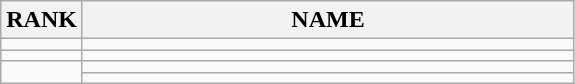<table class="wikitable">
<tr>
<th>RANK</th>
<th style="width: 20em">NAME</th>
</tr>
<tr>
<td align="center"></td>
<td></td>
</tr>
<tr>
<td align="center"></td>
<td></td>
</tr>
<tr>
<td rowspan=2 align="center"></td>
<td></td>
</tr>
<tr>
<td></td>
</tr>
</table>
